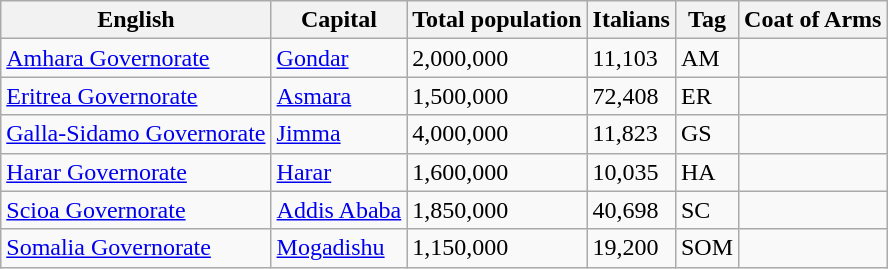<table class="wikitable sortable">
<tr ">
<th>English</th>
<th>Capital</th>
<th>Total population</th>
<th>Italians</th>
<th>Tag</th>
<th>Coat of Arms</th>
</tr>
<tr>
<td><a href='#'>Amhara Governorate</a></td>
<td><a href='#'>Gondar</a></td>
<td>2,000,000</td>
<td>11,103</td>
<td>AM</td>
<td></td>
</tr>
<tr>
<td><a href='#'>Eritrea Governorate</a></td>
<td><a href='#'>Asmara</a></td>
<td>1,500,000</td>
<td>72,408</td>
<td>ER</td>
<td></td>
</tr>
<tr>
<td><a href='#'>Galla-Sidamo Governorate</a></td>
<td><a href='#'>Jimma</a></td>
<td>4,000,000</td>
<td>11,823</td>
<td>GS</td>
<td></td>
</tr>
<tr>
<td><a href='#'>Harar Governorate</a></td>
<td><a href='#'>Harar</a></td>
<td>1,600,000</td>
<td>10,035</td>
<td>HA</td>
<td></td>
</tr>
<tr>
<td><a href='#'>Scioa Governorate</a></td>
<td><a href='#'>Addis Ababa</a></td>
<td>1,850,000</td>
<td>40,698</td>
<td>SC</td>
<td></td>
</tr>
<tr>
<td><a href='#'>Somalia Governorate</a></td>
<td><a href='#'>Mogadishu</a></td>
<td>1,150,000</td>
<td>19,200</td>
<td>SOM</td>
<td></td>
</tr>
</table>
